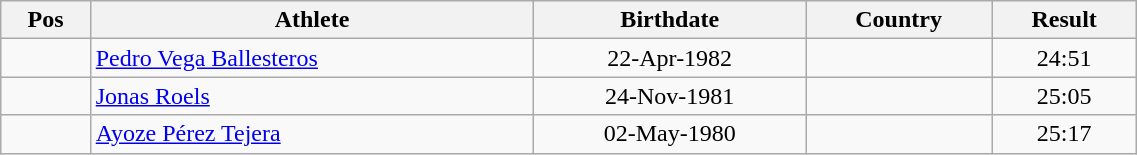<table class="wikitable"  style="text-align:center; width:60%;">
<tr>
<th>Pos</th>
<th>Athlete</th>
<th>Birthdate</th>
<th>Country</th>
<th>Result</th>
</tr>
<tr>
<td align=center></td>
<td align=left><a href='#'>Pedro Vega Ballesteros</a></td>
<td>22-Apr-1982</td>
<td align=left></td>
<td>24:51</td>
</tr>
<tr>
<td align=center></td>
<td align=left><a href='#'>Jonas Roels</a></td>
<td>24-Nov-1981</td>
<td align=left></td>
<td>25:05</td>
</tr>
<tr>
<td align=center></td>
<td align=left><a href='#'>Ayoze Pérez Tejera</a></td>
<td>02-May-1980</td>
<td align=left></td>
<td>25:17</td>
</tr>
</table>
